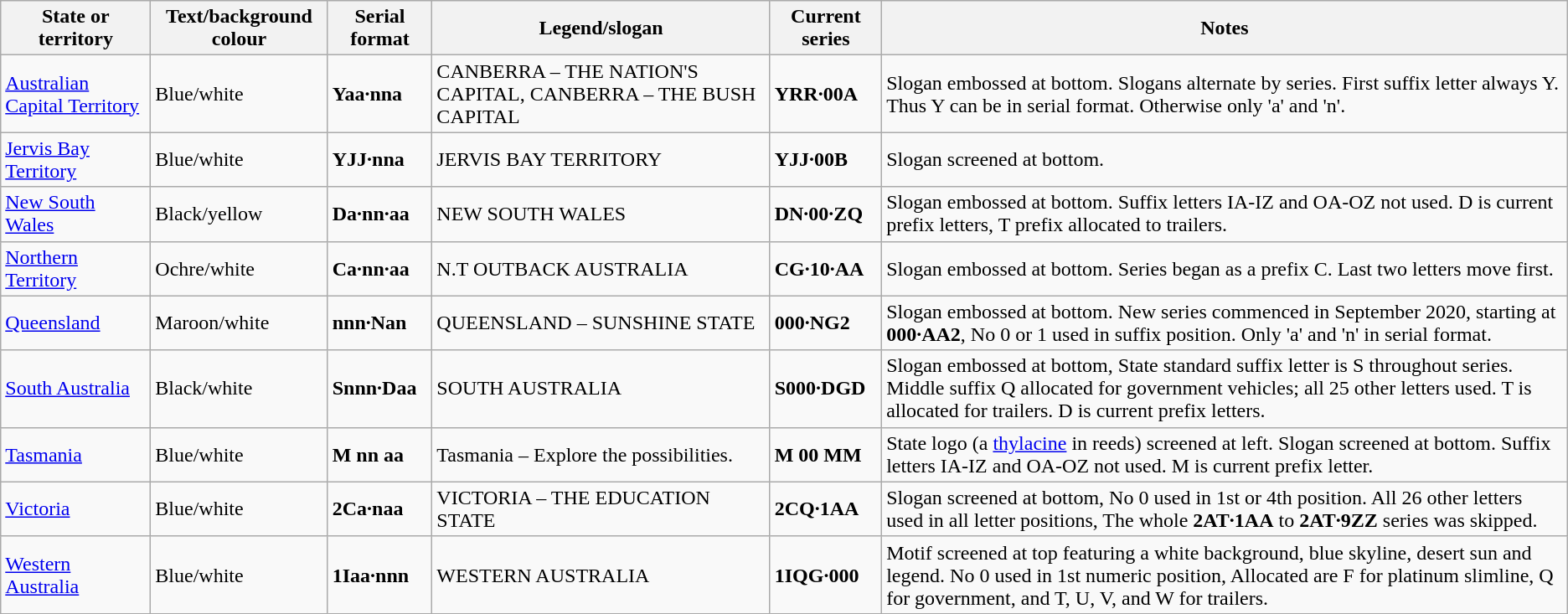<table class = "wikitable">
<tr>
<th>State or territory</th>
<th>Text/background colour</th>
<th>Serial format</th>
<th>Legend/slogan</th>
<th>Current series</th>
<th>Notes</th>
</tr>
<tr>
<td><a href='#'>Australian Capital Territory</a></td>
<td>Blue/white</td>
<td><span><strong>Yaa·nna</strong></span></td>
<td>CANBERRA – THE NATION'S CAPITAL, CANBERRA – THE BUSH CAPITAL<br></td>
<td><span><strong>YRR·00A</strong></span></td>
<td>Slogan embossed at bottom. Slogans alternate by series. First suffix letter always Y. Thus Y can be in serial format. Otherwise only 'a' and 'n'.</td>
</tr>
<tr>
<td><a href='#'>Jervis Bay Territory</a></td>
<td>Blue/white</td>
<td><span><strong>YJJ·nna</strong></span></td>
<td>JERVIS BAY TERRITORY</td>
<td><span><strong>YJJ·00B</strong></span></td>
<td>Slogan screened at bottom.</td>
</tr>
<tr>
<td><a href='#'>New South Wales</a></td>
<td>Black/yellow</td>
<td><span><strong> Da·nn·aa</strong></span></td>
<td>NEW SOUTH WALES</td>
<td><span><strong>DN·00·ZQ</strong></span></td>
<td>Slogan embossed at bottom. Suffix letters IA-IZ and OA-OZ not used. D is current prefix letters, T prefix allocated to trailers.</td>
</tr>
<tr>
<td><a href='#'>Northern Territory</a></td>
<td>Ochre/white</td>
<td><span><strong>Ca·nn·aa</strong></span></td>
<td>N.T OUTBACK AUSTRALIA</td>
<td><span><strong>CG·10·AA</strong></span></td>
<td>Slogan embossed at bottom. Series began as a prefix C. Last two letters move first.</td>
</tr>
<tr>
<td><a href='#'>Queensland</a></td>
<td>Maroon/white</td>
<td><span><strong>nnn·Nan</strong></span></td>
<td>QUEENSLAND – SUNSHINE STATE</td>
<td><span><strong>000·NG2</strong></span></td>
<td>Slogan embossed at bottom. New series commenced in September 2020, starting at <span><strong>000·AA2</strong></span>, No 0 or 1 used in suffix position. Only 'a' and 'n' in serial format.</td>
</tr>
<tr>
<td><a href='#'>South Australia</a></td>
<td>Black/white</td>
<td><span><strong>Snnn·Daa</strong></span></td>
<td>SOUTH AUSTRALIA</td>
<td><span><strong>S000·DGD</strong></span></td>
<td>Slogan embossed at bottom, State standard suffix letter is S throughout series. Middle suffix Q allocated for government vehicles; all 25 other letters used. T is allocated for trailers. D is current prefix letters.</td>
</tr>
<tr>
<td><a href='#'>Tasmania</a></td>
<td>Blue/white</td>
<td><span><strong>M nn aa</strong></span></td>
<td>Tasmania – Explore the possibilities.</td>
<td><span><strong>M 00 MM</strong></span></td>
<td>State logo (a <a href='#'>thylacine</a> in reeds) screened at left. Slogan screened at bottom. Suffix letters IA-IZ and OA-OZ not used.  M is current prefix letter.</td>
</tr>
<tr>
<td><a href='#'>Victoria</a></td>
<td>Blue/white</td>
<td><span><strong>2Ca·naa</strong></span></td>
<td>VICTORIA – THE EDUCATION STATE</td>
<td><span><strong>2CQ·1AA</strong></span></td>
<td>Slogan screened at bottom, No 0 used in 1st or 4th position. All 26 other letters used in all letter positions, The whole <span><strong>2AT·1AA</strong></span> to <span><strong>2AT·9ZZ</strong></span> series was skipped.</td>
</tr>
<tr>
<td><a href='#'>Western Australia</a></td>
<td>Blue/white</td>
<td><span><strong>1Iaa·nnn</strong></span></td>
<td>WESTERN AUSTRALIA</td>
<td><span><strong>1IQG·000</strong></span></td>
<td>Motif screened at top featuring a white background, blue skyline, desert sun and legend. No 0 used in 1st numeric position, Allocated are F for platinum slimline, Q for government, and T, U, V, and W for trailers.</td>
</tr>
</table>
